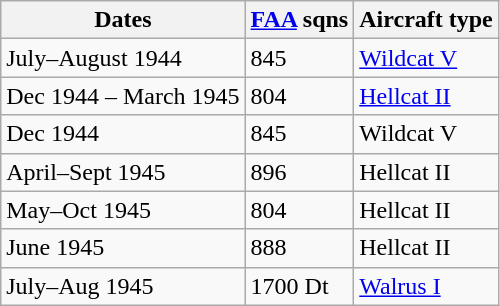<table class="wikitable">
<tr>
<th>Dates</th>
<th><a href='#'>FAA</a> sqns</th>
<th>Aircraft type</th>
</tr>
<tr>
<td>July–August 1944</td>
<td>845</td>
<td><a href='#'>Wildcat V</a></td>
</tr>
<tr>
<td>Dec 1944 – March 1945</td>
<td>804</td>
<td><a href='#'>Hellcat II</a></td>
</tr>
<tr>
<td>Dec 1944</td>
<td>845</td>
<td>Wildcat V</td>
</tr>
<tr>
<td>April–Sept 1945</td>
<td>896</td>
<td>Hellcat II</td>
</tr>
<tr>
<td>May–Oct 1945</td>
<td>804</td>
<td>Hellcat II</td>
</tr>
<tr>
<td>June 1945</td>
<td>888</td>
<td>Hellcat II</td>
</tr>
<tr>
<td>July–Aug 1945</td>
<td>1700 Dt</td>
<td><a href='#'>Walrus I</a></td>
</tr>
</table>
